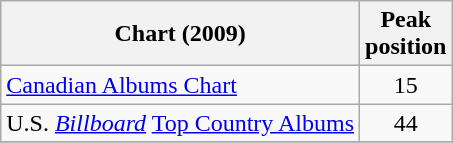<table class="wikitable" style="text-align:center;">
<tr>
<th>Chart (2009)</th>
<th>Peak<br>position</th>
</tr>
<tr>
<td align="left"><a href='#'>Canadian Albums Chart</a></td>
<td>15</td>
</tr>
<tr>
<td align="left">U.S. <em><a href='#'>Billboard</a></em> <a href='#'>Top Country Albums</a></td>
<td>44</td>
</tr>
<tr>
</tr>
</table>
